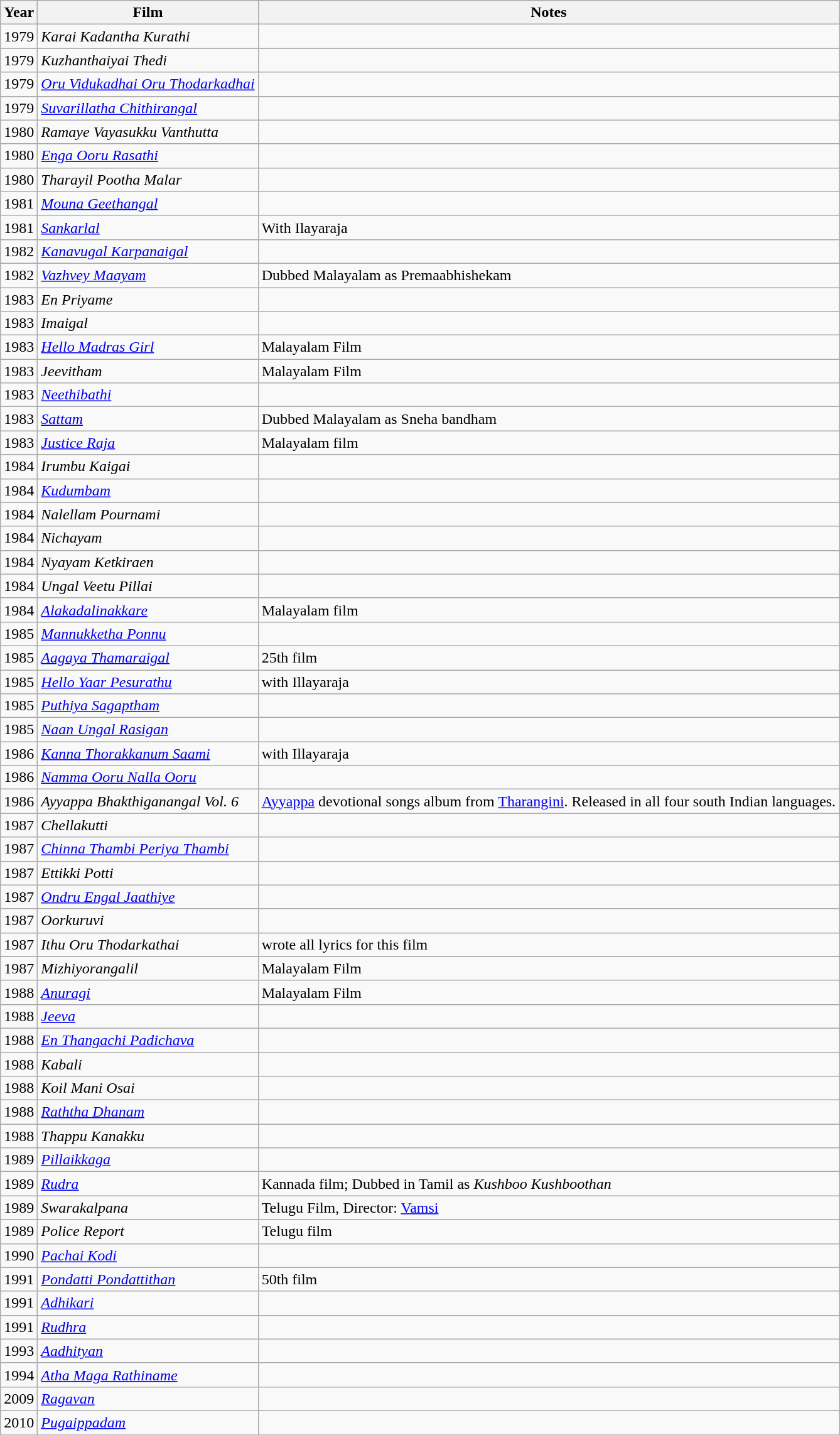<table class="wikitable sortable">
<tr>
<th>Year</th>
<th>Film</th>
<th>Notes</th>
</tr>
<tr>
<td>1979</td>
<td><em>Karai Kadantha Kurathi</em></td>
<td></td>
</tr>
<tr>
<td>1979</td>
<td><em>Kuzhanthaiyai Thedi</em></td>
<td></td>
</tr>
<tr>
<td>1979</td>
<td><em><a href='#'>Oru Vidukadhai Oru Thodarkadhai</a></em></td>
<td></td>
</tr>
<tr>
<td>1979</td>
<td><em><a href='#'>Suvarillatha Chithirangal</a></em></td>
<td></td>
</tr>
<tr>
<td>1980</td>
<td><em>Ramaye Vayasukku Vanthutta</em></td>
<td></td>
</tr>
<tr>
<td>1980</td>
<td><em><a href='#'>Enga Ooru Rasathi</a></em></td>
<td></td>
</tr>
<tr>
<td>1980</td>
<td><em>Tharayil Pootha Malar</em></td>
<td></td>
</tr>
<tr>
<td>1981</td>
<td><em><a href='#'>Mouna Geethangal</a></em></td>
<td></td>
</tr>
<tr>
<td>1981</td>
<td><em><a href='#'>Sankarlal</a></em></td>
<td>With Ilayaraja</td>
</tr>
<tr>
<td>1982</td>
<td><em><a href='#'>Kanavugal Karpanaigal</a></em></td>
<td></td>
</tr>
<tr>
<td>1982</td>
<td><em><a href='#'>Vazhvey Maayam</a></em></td>
<td>Dubbed Malayalam as Premaabhishekam</td>
</tr>
<tr>
<td>1983</td>
<td><em>En Priyame</em></td>
<td></td>
</tr>
<tr>
<td>1983</td>
<td><em>Imaigal</em></td>
<td></td>
</tr>
<tr>
<td>1983</td>
<td><em><a href='#'>Hello Madras Girl</a></em></td>
<td>Malayalam Film</td>
</tr>
<tr>
<td>1983</td>
<td><em>Jeevitham</em></td>
<td>Malayalam Film</td>
</tr>
<tr>
<td>1983</td>
<td><em><a href='#'>Neethibathi</a></em></td>
<td></td>
</tr>
<tr>
<td>1983</td>
<td><em><a href='#'>Sattam</a></em></td>
<td>Dubbed Malayalam as Sneha bandham</td>
</tr>
<tr>
<td>1983</td>
<td><em><a href='#'>Justice Raja</a></em></td>
<td>Malayalam film</td>
</tr>
<tr>
<td>1984</td>
<td><em>Irumbu Kaigai</em></td>
<td></td>
</tr>
<tr>
<td>1984</td>
<td><em><a href='#'>Kudumbam</a></em></td>
<td></td>
</tr>
<tr>
<td>1984</td>
<td><em>Nalellam Pournami</em></td>
<td></td>
</tr>
<tr>
<td>1984</td>
<td><em>Nichayam</em></td>
<td></td>
</tr>
<tr>
<td>1984</td>
<td><em>Nyayam Ketkiraen</em></td>
<td></td>
</tr>
<tr>
<td>1984</td>
<td><em>Ungal Veetu Pillai</em></td>
<td></td>
</tr>
<tr>
<td>1984</td>
<td><em><a href='#'>Alakadalinakkare</a></em></td>
<td>Malayalam film</td>
</tr>
<tr>
<td>1985</td>
<td><em><a href='#'>Mannukketha Ponnu</a></em></td>
<td></td>
</tr>
<tr>
<td>1985</td>
<td><em><a href='#'>Aagaya Thamaraigal</a></em></td>
<td>25th film</td>
</tr>
<tr>
<td>1985</td>
<td><em><a href='#'>Hello Yaar Pesurathu</a></em></td>
<td>with Illayaraja</td>
</tr>
<tr>
<td>1985</td>
<td><em><a href='#'>Puthiya Sagaptham</a></em></td>
<td></td>
</tr>
<tr>
<td>1985</td>
<td><em><a href='#'>Naan Ungal Rasigan</a></em></td>
<td></td>
</tr>
<tr>
<td>1986</td>
<td><em><a href='#'>Kanna Thorakkanum Saami</a></em></td>
<td>with Illayaraja</td>
</tr>
<tr>
<td>1986</td>
<td><em><a href='#'>Namma Ooru Nalla Ooru</a></em></td>
<td></td>
</tr>
<tr>
<td>1986</td>
<td><em>Ayyappa Bhakthiganangal Vol. 6</em></td>
<td><a href='#'>Ayyappa</a> devotional songs album from <a href='#'>Tharangini</a>. Released in all four south Indian languages.</td>
</tr>
<tr>
<td>1987</td>
<td><em>Chellakutti</em></td>
<td></td>
</tr>
<tr>
<td>1987</td>
<td><em><a href='#'>Chinna Thambi Periya Thambi</a></em></td>
<td></td>
</tr>
<tr>
<td>1987</td>
<td><em>Ettikki Potti</em></td>
<td></td>
</tr>
<tr>
<td>1987</td>
<td><em><a href='#'>Ondru Engal Jaathiye</a></em></td>
<td></td>
</tr>
<tr>
<td>1987</td>
<td><em>Oorkuruvi</em></td>
<td></td>
</tr>
<tr>
<td>1987</td>
<td><em>Ithu Oru Thodarkathai</em></td>
<td>wrote all lyrics for this film</td>
</tr>
<tr>
</tr>
<tr>
<td>1987</td>
<td><em>Mizhiyorangalil</em></td>
<td>Malayalam Film</td>
</tr>
<tr>
<td>1988</td>
<td><em><a href='#'>Anuragi</a></em></td>
<td>Malayalam Film</td>
</tr>
<tr>
<td>1988</td>
<td><em><a href='#'>Jeeva</a></em></td>
<td></td>
</tr>
<tr>
<td>1988</td>
<td><em><a href='#'>En Thangachi Padichava</a></em></td>
<td></td>
</tr>
<tr>
<td>1988</td>
<td><em>Kabali</em></td>
<td></td>
</tr>
<tr>
<td>1988</td>
<td><em>Koil Mani Osai</em></td>
<td></td>
</tr>
<tr>
<td>1988</td>
<td><em><a href='#'>Raththa Dhanam</a></em></td>
<td></td>
</tr>
<tr>
<td>1988</td>
<td><em>Thappu Kanakku</em></td>
<td></td>
</tr>
<tr>
<td>1989</td>
<td><em><a href='#'>Pillaikkaga</a></em></td>
<td></td>
</tr>
<tr>
<td>1989</td>
<td><em><a href='#'>Rudra</a></em></td>
<td>Kannada film; Dubbed in Tamil as <em>Kushboo Kushboothan</em></td>
</tr>
<tr>
<td>1989</td>
<td><em>Swarakalpana</em></td>
<td>Telugu Film, Director: <a href='#'>Vamsi</a></td>
</tr>
<tr>
<td>1989</td>
<td><em>Police Report</em></td>
<td>Telugu film</td>
</tr>
<tr>
<td>1990</td>
<td><em><a href='#'>Pachai Kodi</a></em></td>
<td></td>
</tr>
<tr>
<td>1991</td>
<td><em><a href='#'>Pondatti Pondattithan</a></em></td>
<td>50th film</td>
</tr>
<tr>
<td>1991</td>
<td><em><a href='#'>Adhikari</a></em></td>
<td></td>
</tr>
<tr>
<td>1991</td>
<td><em><a href='#'>Rudhra</a></em></td>
<td></td>
</tr>
<tr>
<td>1993</td>
<td><em><a href='#'>Aadhityan</a></em></td>
<td></td>
</tr>
<tr>
<td>1994</td>
<td><em><a href='#'>Atha Maga Rathiname</a></em></td>
<td></td>
</tr>
<tr>
<td>2009</td>
<td><em><a href='#'>Ragavan</a></em></td>
<td></td>
</tr>
<tr>
<td>2010</td>
<td><em><a href='#'>Pugaippadam</a></em></td>
<td></td>
</tr>
<tr>
</tr>
</table>
